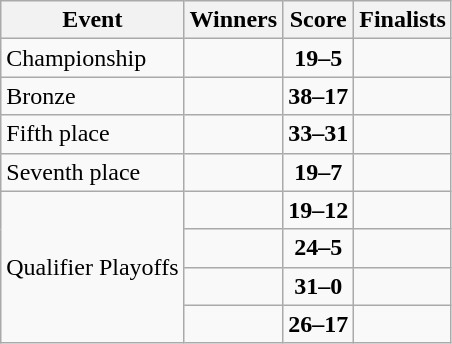<table class="wikitable">
<tr>
<th>Event</th>
<th>Winners</th>
<th>Score</th>
<th>Finalists</th>
</tr>
<tr>
<td>Championship</td>
<td><strong></strong></td>
<td align=center><strong>19–5</strong></td>
<td></td>
</tr>
<tr>
<td>Bronze</td>
<td><strong></strong></td>
<td align=center><strong>38–17</strong></td>
<td></td>
</tr>
<tr>
<td>Fifth place</td>
<td><strong></strong></td>
<td align=center><strong>33–31</strong></td>
<td></td>
</tr>
<tr>
<td>Seventh place</td>
<td><strong></strong></td>
<td align=center><strong>19–7</strong></td>
<td></td>
</tr>
<tr>
<td rowspan="4">Qualifier Playoffs</td>
<td><strong></strong></td>
<td align=center><strong>19–12</strong></td>
<td></td>
</tr>
<tr>
<td><strong></strong></td>
<td align="center"><strong>24–5</strong></td>
<td></td>
</tr>
<tr>
<td><strong></strong></td>
<td align="center"><strong>31–0</strong></td>
<td></td>
</tr>
<tr>
<td><strong></strong></td>
<td align="center"><strong>26–17</strong></td>
<td></td>
</tr>
</table>
